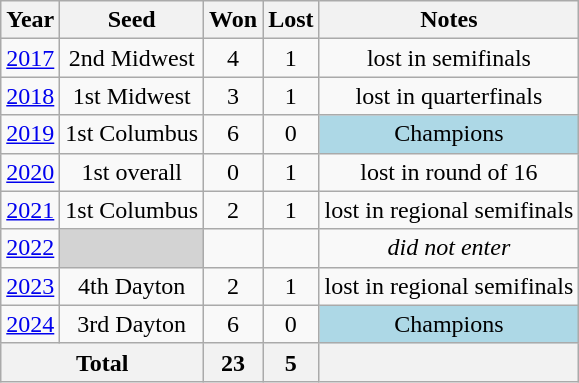<table class="wikitable" style="text-align:center;">
<tr>
<th>Year</th>
<th>Seed</th>
<th>Won</th>
<th>Lost</th>
<th>Notes</th>
</tr>
<tr>
<td><a href='#'>2017</a></td>
<td>2nd Midwest</td>
<td>4</td>
<td>1</td>
<td>lost in semifinals</td>
</tr>
<tr>
<td><a href='#'>2018</a></td>
<td>1st Midwest</td>
<td>3</td>
<td>1</td>
<td>lost in quarterfinals</td>
</tr>
<tr>
<td><a href='#'>2019</a></td>
<td>1st Columbus</td>
<td>6</td>
<td>0</td>
<td bgcolor="lightblue">Champions</td>
</tr>
<tr>
<td><a href='#'>2020</a></td>
<td>1st overall</td>
<td>0</td>
<td>1</td>
<td>lost in round of 16</td>
</tr>
<tr>
<td><a href='#'>2021</a></td>
<td>1st Columbus</td>
<td>2</td>
<td>1</td>
<td>lost in regional semifinals</td>
</tr>
<tr>
<td><a href='#'>2022</a></td>
<td bgcolor="lightgrey"></td>
<td></td>
<td></td>
<td><em>did not enter</em></td>
</tr>
<tr>
<td><a href='#'>2023</a></td>
<td>4th Dayton</td>
<td>2</td>
<td>1</td>
<td>lost in regional semifinals</td>
</tr>
<tr>
<td><a href='#'>2024</a></td>
<td>3rd Dayton</td>
<td>6</td>
<td>0</td>
<td bgcolor="lightblue">Champions</td>
</tr>
<tr>
<th colspan="2">Total</th>
<th>23</th>
<th>5</th>
<th></th>
</tr>
</table>
